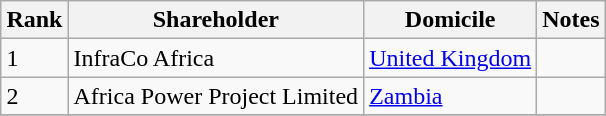<table class="wikitable sortable" style="margin: 0.5em auto">
<tr>
<th>Rank</th>
<th>Shareholder</th>
<th>Domicile</th>
<th>Notes</th>
</tr>
<tr>
<td>1</td>
<td>InfraCo Africa</td>
<td><a href='#'>United Kingdom</a></td>
<td></td>
</tr>
<tr>
<td>2</td>
<td>Africa Power Project Limited</td>
<td><a href='#'>Zambia</a></td>
<td></td>
</tr>
<tr>
</tr>
</table>
